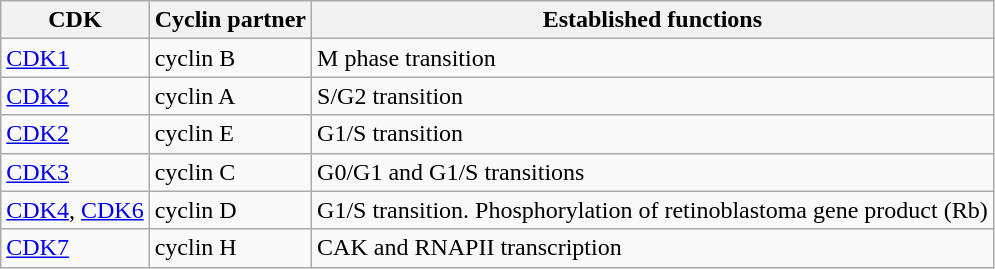<table class="wikitable">
<tr>
<th>CDK</th>
<th>Cyclin partner</th>
<th>Established functions</th>
</tr>
<tr>
<td><a href='#'>CDK1</a></td>
<td>cyclin B</td>
<td>M phase  transition</td>
</tr>
<tr>
<td><a href='#'>CDK2</a></td>
<td>cyclin A</td>
<td>S/G2 transition</td>
</tr>
<tr>
<td><a href='#'>CDK2</a></td>
<td>cyclin E</td>
<td>G1/S transition</td>
</tr>
<tr>
<td><a href='#'>CDK3</a></td>
<td>cyclin C</td>
<td>G0/G1 and G1/S  transitions</td>
</tr>
<tr>
<td><a href='#'>CDK4</a>, <a href='#'>CDK6</a></td>
<td>cyclin D</td>
<td>G1/S transition. Phosphorylation  of retinoblastoma gene product (Rb)</td>
</tr>
<tr>
<td><a href='#'>CDK7</a></td>
<td>cyclin H</td>
<td>CAK and RNAPII  transcription</td>
</tr>
</table>
